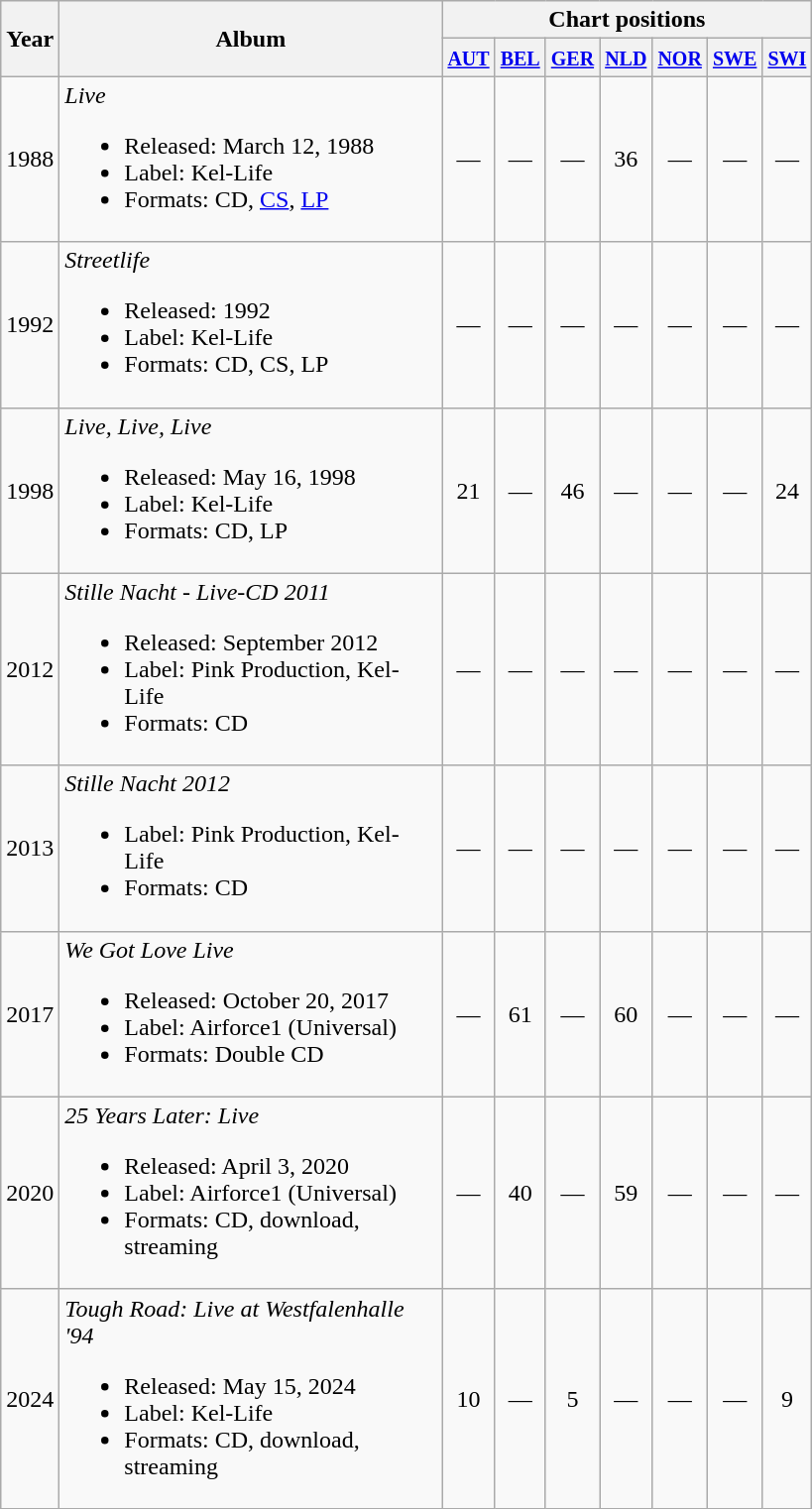<table class="wikitable">
<tr>
<th width="20" rowspan="2">Year</th>
<th width="250" rowspan="2">Album</th>
<th colspan="7">Chart positions</th>
</tr>
<tr>
<th width="25"><small><a href='#'>AUT</a></small><br></th>
<th width="25"><small><a href='#'>BEL</a></small><br></th>
<th width="25"><small><a href='#'>GER</a></small><br></th>
<th width="25"><small><a href='#'>NLD</a></small><br></th>
<th width="25"><small><a href='#'>NOR</a></small></th>
<th width="25"><small><a href='#'>SWE</a></small></th>
<th width="25"><small><a href='#'>SWI</a></small><br></th>
</tr>
<tr>
<td>1988</td>
<td><em>Live</em><br><ul><li>Released: March 12, 1988</li><li>Label: Kel-Life</li><li>Formats: CD, <a href='#'>CS</a>, <a href='#'>LP</a></li></ul></td>
<td align="center">—</td>
<td align="center">—</td>
<td align="center">—</td>
<td align="center">36</td>
<td align="center">—</td>
<td align="center">—</td>
<td align="center">—</td>
</tr>
<tr>
<td>1992</td>
<td><em>Streetlife</em><br><ul><li>Released: 1992</li><li>Label: Kel-Life</li><li>Formats: CD, CS, LP</li></ul></td>
<td align="center">—</td>
<td align="center">—</td>
<td align="center">—</td>
<td align="center">—</td>
<td align="center">—</td>
<td align="center">—</td>
<td align="center">—</td>
</tr>
<tr>
<td>1998</td>
<td><em>Live, Live, Live</em><br><ul><li>Released: May 16, 1998</li><li>Label: Kel-Life</li><li>Formats: CD, LP</li></ul></td>
<td align="center">21</td>
<td align="center">—</td>
<td align="center">46</td>
<td align="center">—</td>
<td align="center">—</td>
<td align="center">—</td>
<td align="center">24</td>
</tr>
<tr>
<td>2012</td>
<td><em>Stille Nacht - Live-CD 2011</em><br><ul><li>Released: September 2012</li><li>Label: Pink Production, Kel-Life</li><li>Formats: CD</li></ul></td>
<td align="center">—</td>
<td align="center">—</td>
<td align="center">—</td>
<td align="center">—</td>
<td align="center">—</td>
<td align="center">—</td>
<td align="center">—</td>
</tr>
<tr>
<td>2013</td>
<td><em>Stille Nacht 2012</em><br><ul><li>Label: Pink Production, Kel-Life</li><li>Formats: CD</li></ul></td>
<td align="center">—</td>
<td align="center">—</td>
<td align="center">—</td>
<td align="center">—</td>
<td align="center">—</td>
<td align="center">—</td>
<td align="center">—</td>
</tr>
<tr>
<td>2017</td>
<td><em>We Got Love Live</em><br><ul><li>Released: October 20, 2017</li><li>Label: Airforce1 (Universal)</li><li>Formats: Double CD</li></ul></td>
<td align="center">—</td>
<td align="center">61</td>
<td align="center">—</td>
<td align="center">60</td>
<td align="center">—</td>
<td align="center">—</td>
<td align="center">—</td>
</tr>
<tr>
<td>2020</td>
<td><em>25 Years Later: Live</em><br><ul><li>Released: April 3, 2020</li><li>Label: Airforce1 (Universal)</li><li>Formats: CD, download, streaming</li></ul></td>
<td align="center">—</td>
<td align="center">40</td>
<td align="center">—</td>
<td align="center">59</td>
<td align="center">—</td>
<td align="center">—</td>
<td align="center">—</td>
</tr>
<tr>
<td>2024</td>
<td><em>Tough Road: Live at Westfalenhalle '94</em><br><ul><li>Released: May 15, 2024</li><li>Label: Kel-Life</li><li>Formats: CD, download, streaming</li></ul></td>
<td align="center">10</td>
<td align="center">—</td>
<td align="center">5</td>
<td align="center">—</td>
<td align="center">—</td>
<td align="center">—</td>
<td align="center">9</td>
</tr>
</table>
